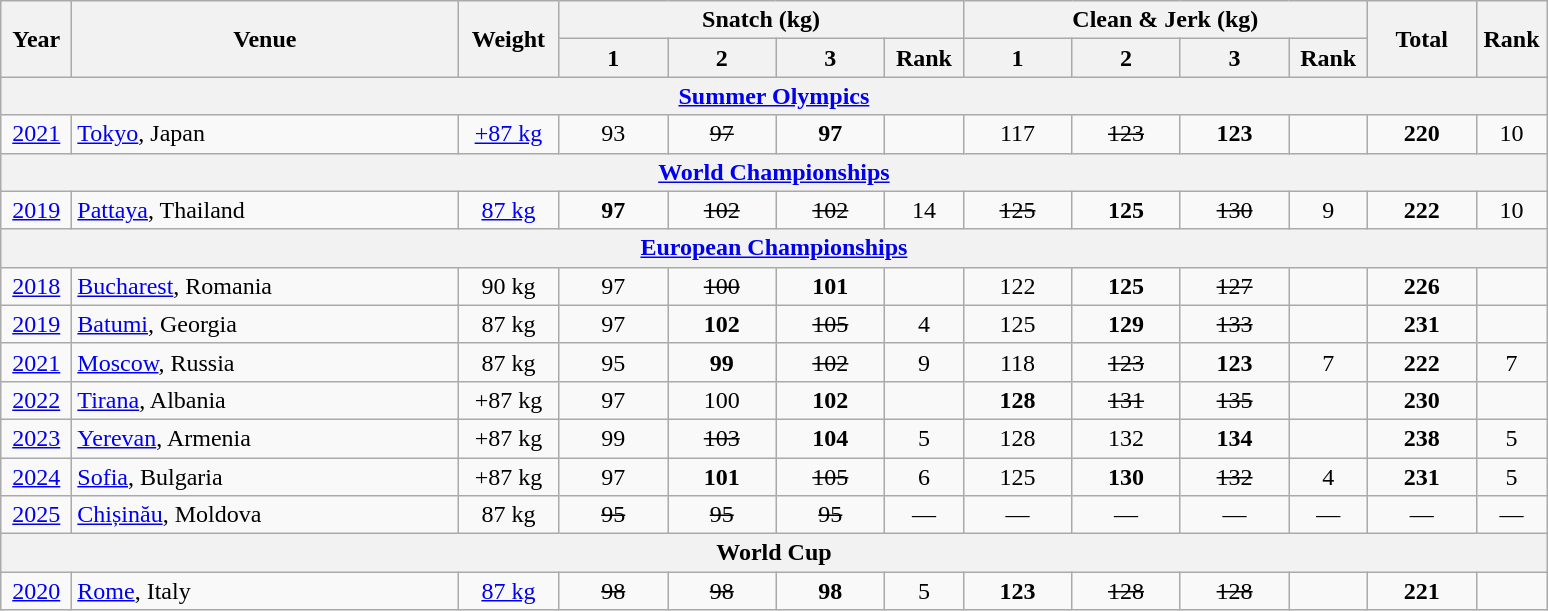<table class = "wikitable" style="text-align:center;">
<tr>
<th rowspan=2 width=40>Year</th>
<th rowspan=2 width=250>Venue</th>
<th rowspan=2 width=60>Weight</th>
<th colspan=4>Snatch (kg)</th>
<th colspan=4>Clean & Jerk (kg)</th>
<th rowspan=2 width=65>Total</th>
<th rowspan=2 width=40>Rank</th>
</tr>
<tr>
<th width=65>1</th>
<th width=65>2</th>
<th width=65>3</th>
<th width=45>Rank</th>
<th width=65>1</th>
<th width=65>2</th>
<th width=65>3</th>
<th width=45>Rank</th>
</tr>
<tr>
<th colspan=13><a href='#'>Summer Olympics</a></th>
</tr>
<tr>
<td><a href='#'>2021</a></td>
<td align=left><a href='#'>Tokyo</a>, Japan</td>
<td><a href='#'>+87 kg</a></td>
<td>93</td>
<td><s>97</s></td>
<td><strong>97</strong></td>
<td></td>
<td>117</td>
<td><s>123</s></td>
<td><strong>123</strong></td>
<td></td>
<td><strong>220</strong></td>
<td>10</td>
</tr>
<tr>
<th colspan=13><a href='#'>World Championships</a></th>
</tr>
<tr>
<td><a href='#'>2019</a></td>
<td align=left><a href='#'>Pattaya</a>, Thailand</td>
<td><a href='#'>87 kg</a></td>
<td><strong>97</strong></td>
<td><s>102</s></td>
<td><s>102</s></td>
<td>14</td>
<td><s>125</s></td>
<td><strong>125</strong></td>
<td><s>130</s></td>
<td>9</td>
<td><strong>222</strong></td>
<td>10</td>
</tr>
<tr>
<th colspan=13><a href='#'>European Championships</a></th>
</tr>
<tr>
<td><a href='#'>2018</a></td>
<td align=left><a href='#'>Bucharest</a>, Romania</td>
<td>90 kg</td>
<td>97</td>
<td><s>100</s></td>
<td><strong>101</strong></td>
<td></td>
<td>122</td>
<td><strong>125</strong></td>
<td><s>127</s></td>
<td></td>
<td><strong>226</strong></td>
<td></td>
</tr>
<tr>
<td><a href='#'>2019</a></td>
<td align=left><a href='#'>Batumi</a>, Georgia</td>
<td>87 kg</td>
<td>97</td>
<td><strong>102</strong></td>
<td><s>105</s></td>
<td>4</td>
<td>125</td>
<td><strong>129</strong></td>
<td><s>133</s></td>
<td></td>
<td><strong>231</strong></td>
<td></td>
</tr>
<tr>
<td><a href='#'>2021</a></td>
<td align=left><a href='#'>Moscow</a>, Russia</td>
<td>87 kg</td>
<td>95</td>
<td><strong>99</strong></td>
<td><s>102</s></td>
<td>9</td>
<td>118</td>
<td><s>123</s></td>
<td><strong>123</strong></td>
<td>7</td>
<td><strong>222</strong></td>
<td>7</td>
</tr>
<tr>
<td><a href='#'>2022</a></td>
<td align=left><a href='#'>Tirana</a>, Albania</td>
<td>+87 kg</td>
<td>97</td>
<td>100</td>
<td><strong>102</strong></td>
<td></td>
<td><strong>128</strong></td>
<td><s>131</s></td>
<td><s>135</s></td>
<td></td>
<td><strong>230</strong></td>
<td></td>
</tr>
<tr>
<td><a href='#'>2023</a></td>
<td align=left><a href='#'>Yerevan</a>, Armenia</td>
<td>+87 kg</td>
<td>99</td>
<td><s>103</s></td>
<td><strong>104</strong></td>
<td>5</td>
<td>128</td>
<td>132</td>
<td><strong>134</strong></td>
<td></td>
<td><strong>238</strong></td>
<td>5</td>
</tr>
<tr>
<td><a href='#'>2024</a></td>
<td align=left><a href='#'>Sofia</a>, Bulgaria</td>
<td>+87 kg</td>
<td>97</td>
<td><strong>101</strong></td>
<td><s>105</s></td>
<td>6</td>
<td>125</td>
<td><strong>130</strong></td>
<td><s>132</s></td>
<td>4</td>
<td><strong>231</strong></td>
<td>5</td>
</tr>
<tr>
<td><a href='#'>2025</a></td>
<td align=left><a href='#'>Chișinău</a>, Moldova</td>
<td>87 kg</td>
<td><s>95</s></td>
<td><s>95</s></td>
<td><s>95</s></td>
<td>—</td>
<td>—</td>
<td>—</td>
<td>—</td>
<td>—</td>
<td>—</td>
<td>—</td>
</tr>
<tr>
<th colspan=13>World Cup</th>
</tr>
<tr>
<td><a href='#'>2020</a></td>
<td align=left><a href='#'>Rome</a>, Italy</td>
<td><a href='#'>87 kg</a></td>
<td><s>98</s></td>
<td><s>98</s></td>
<td><strong>98</strong></td>
<td>5</td>
<td><strong>123</strong></td>
<td><s>128</s></td>
<td><s>128</s></td>
<td></td>
<td><strong>221</strong></td>
<td></td>
</tr>
</table>
